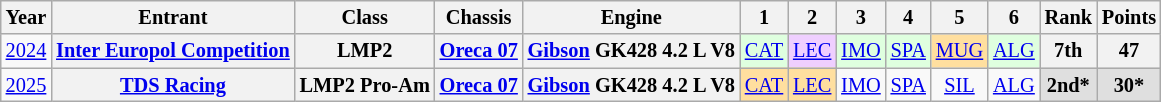<table class="wikitable" style="text-align:center; font-size:85%">
<tr>
<th>Year</th>
<th>Entrant</th>
<th>Class</th>
<th>Chassis</th>
<th>Engine</th>
<th>1</th>
<th>2</th>
<th>3</th>
<th>4</th>
<th>5</th>
<th>6</th>
<th>Rank</th>
<th>Points</th>
</tr>
<tr>
<td><a href='#'>2024</a></td>
<th nowrap><a href='#'>Inter Europol Competition</a></th>
<th>LMP2</th>
<th nowrap><a href='#'>Oreca 07</a></th>
<th nowrap><a href='#'>Gibson</a> GK428 4.2 L V8</th>
<td style="background:#DFFFDF;"><a href='#'>CAT</a><br></td>
<td style="background:#EFCFFF;"><a href='#'>LEC</a><br></td>
<td style="background:#DFFFDF;"><a href='#'>IMO</a><br></td>
<td style="background:#DFFFDF;"><a href='#'>SPA</a><br></td>
<td style="background:#FFDF9F;"><a href='#'>MUG</a><br></td>
<td style="background:#DFFFDF;"><a href='#'>ALG</a><br></td>
<th>7th</th>
<th>47</th>
</tr>
<tr>
<td><a href='#'>2025</a></td>
<th><a href='#'>TDS Racing</a></th>
<th>LMP2 Pro-Am</th>
<th><a href='#'>Oreca 07</a></th>
<th><a href='#'>Gibson</a> GK428 4.2 L V8</th>
<td style="background:#FFDF9F;"><a href='#'>CAT</a><br></td>
<td style="background:#FFDF9F;"><a href='#'>LEC</a><br></td>
<td style="background:#;"><a href='#'>IMO</a><br></td>
<td style="background:#;"><a href='#'>SPA</a><br></td>
<td style="background:#;"><a href='#'>SIL</a><br></td>
<td style="background:#;"><a href='#'>ALG</a><br></td>
<th style="background:#DFDFDF;">2nd*</th>
<th style="background:#DFDFDF;">30*</th>
</tr>
</table>
